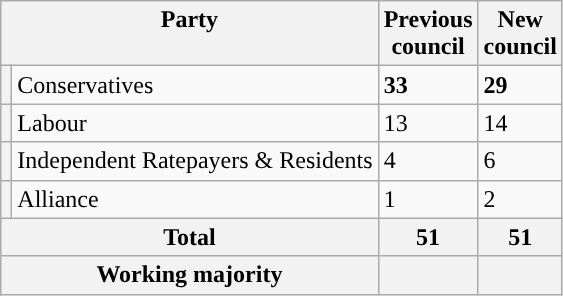<table class="wikitable">
<tr>
<th valign=top colspan="2" style="width: 230px">Party</th>
<th valign=top style="width: 30px">Previous council</th>
<th valign=top style="width: 30px">New council</th>
</tr>
<tr>
<th style="background-color: "></th>
<td>Conservatives</td>
<td><strong>33</strong></td>
<td><strong>29</strong></td>
</tr>
<tr>
<th style="background-color: "></th>
<td>Labour</td>
<td>13</td>
<td>14</td>
</tr>
<tr>
<th style="background-color: "></th>
<td>Independent Ratepayers & Residents</td>
<td>4</td>
<td>6</td>
</tr>
<tr>
<th style="background-color: "></th>
<td>Alliance</td>
<td>1</td>
<td>2</td>
</tr>
<tr>
<th colspan=2>Total</th>
<th style="text-align: center">51</th>
<th colspan=3>51</th>
</tr>
<tr>
<th colspan=2>Working majority</th>
<th></th>
<th></th>
</tr>
</table>
